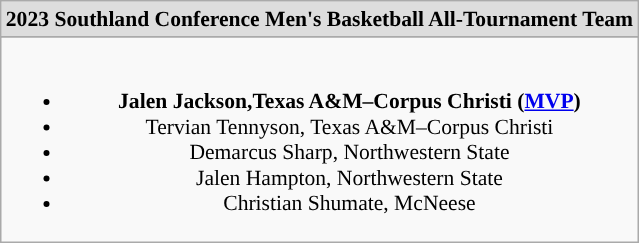<table class="wikitable" style="white-space:nowrap; font-size:90%;">
<tr>
<td colspan="2" style="text-align:center; background:#ddd;"><strong>2023 Southland Conference Men's Basketball All-Tournament Team</strong></td>
</tr>
<tr>
</tr>
<tr>
<td style="text-align:center;"><br><ul><li><strong>Jalen Jackson,Texas A&M–Corpus Christi (<a href='#'>MVP</a>)</strong></li><li>Tervian Tennyson, Texas A&M–Corpus Christi</li><li>Demarcus Sharp, Northwestern State</li><li>Jalen Hampton, Northwestern State</li><li>Christian Shumate, McNeese</li></ul></td>
</tr>
</table>
